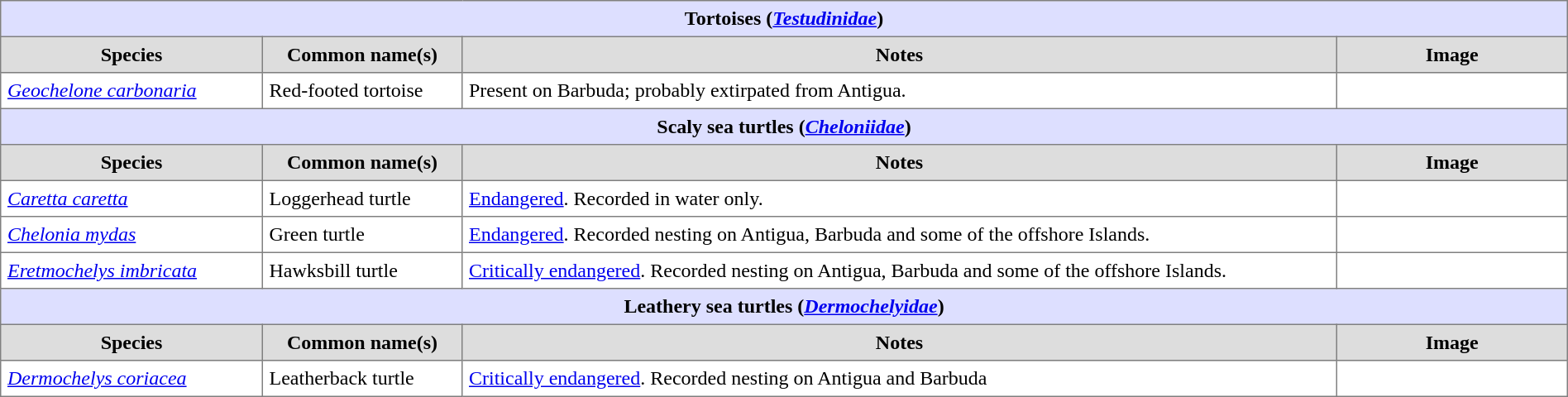<table border=1 style="border-collapse:collapse;" cellpadding=5 width=100%>
<tr>
<th colspan=4 bgcolor=#DDDFFF>Tortoises (<em><a href='#'>Testudinidae</a></em>)</th>
</tr>
<tr bgcolor=#DDDDDD align=center>
<th width=200px>Species</th>
<th width=150px>Common name(s)</th>
<th>Notes</th>
<th width=175px>Image</th>
</tr>
<tr>
<td><em><a href='#'>Geochelone carbonaria</a></em></td>
<td>Red-footed tortoise</td>
<td>Present on Barbuda; probably extirpated from Antigua.</td>
<td></td>
</tr>
<tr>
<th colspan=4 bgcolor=#DDDFFF>Scaly sea turtles (<em><a href='#'>Cheloniidae</a></em>)</th>
</tr>
<tr bgcolor=#DDDDDD align=center>
<th width=200px>Species</th>
<th width=150px>Common name(s)</th>
<th>Notes</th>
<th width=175px>Image</th>
</tr>
<tr>
<td><em><a href='#'>Caretta caretta</a></em></td>
<td>Loggerhead turtle</td>
<td><a href='#'>Endangered</a>. Recorded in water only.</td>
<td></td>
</tr>
<tr>
<td><em><a href='#'>Chelonia mydas</a></em></td>
<td>Green turtle</td>
<td><a href='#'>Endangered</a>. Recorded nesting on Antigua, Barbuda and some of the offshore Islands.</td>
<td></td>
</tr>
<tr>
<td><em><a href='#'>Eretmochelys imbricata</a></em></td>
<td>Hawksbill turtle</td>
<td><a href='#'>Critically endangered</a>. Recorded nesting on Antigua, Barbuda and some of the offshore Islands.</td>
<td></td>
</tr>
<tr>
<th colspan=4 bgcolor=#DDDFFF>Leathery sea turtles (<em><a href='#'>Dermochelyidae</a></em>)</th>
</tr>
<tr bgcolor=#DDDDDD align=center>
<th width=200px>Species</th>
<th width=150px>Common name(s)</th>
<th>Notes</th>
<th width=175px>Image</th>
</tr>
<tr>
<td><em><a href='#'>Dermochelys coriacea</a></em></td>
<td>Leatherback turtle</td>
<td><a href='#'>Critically endangered</a>. Recorded nesting on Antigua and Barbuda</td>
<td></td>
</tr>
</table>
